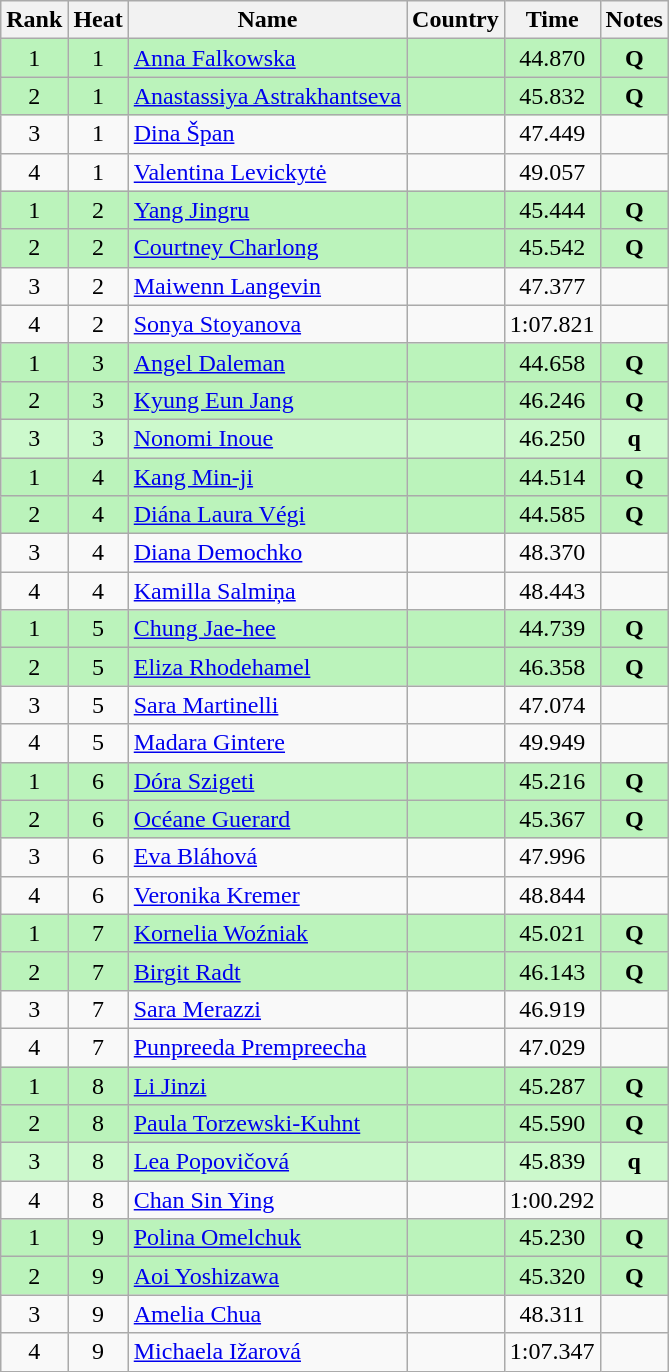<table class="wikitable sortable" style="text-align:center">
<tr>
<th>Rank</th>
<th>Heat</th>
<th>Name</th>
<th>Country</th>
<th>Time</th>
<th>Notes</th>
</tr>
<tr bgcolor=#bbf3bb>
<td>1</td>
<td>1</td>
<td align=left><a href='#'>Anna Falkowska</a></td>
<td align=left></td>
<td>44.870</td>
<td><strong>Q</strong></td>
</tr>
<tr bgcolor=#bbf3bb>
<td>2</td>
<td>1</td>
<td align=left><a href='#'>Anastassiya Astrakhantseva</a></td>
<td align=left></td>
<td>45.832</td>
<td><strong>Q</strong></td>
</tr>
<tr>
<td>3</td>
<td>1</td>
<td align=left><a href='#'>Dina Špan</a></td>
<td align=left></td>
<td>47.449</td>
<td></td>
</tr>
<tr>
<td>4</td>
<td>1</td>
<td align=left><a href='#'>Valentina Levickytė</a></td>
<td align=left></td>
<td>49.057</td>
<td></td>
</tr>
<tr bgcolor=#bbf3bb>
<td>1</td>
<td>2</td>
<td align=left><a href='#'>Yang Jingru</a></td>
<td align=left></td>
<td>45.444</td>
<td><strong>Q</strong></td>
</tr>
<tr bgcolor=#bbf3bb>
<td>2</td>
<td>2</td>
<td align=left><a href='#'>Courtney Charlong</a></td>
<td align=left></td>
<td>45.542</td>
<td><strong>Q</strong></td>
</tr>
<tr>
<td>3</td>
<td>2</td>
<td align=left><a href='#'>Maiwenn Langevin</a></td>
<td align=left></td>
<td>47.377</td>
<td></td>
</tr>
<tr>
<td>4</td>
<td>2</td>
<td align=left><a href='#'>Sonya Stoyanova</a></td>
<td align=left></td>
<td>1:07.821</td>
<td></td>
</tr>
<tr bgcolor=#bbf3bb>
<td>1</td>
<td>3</td>
<td align=left><a href='#'>Angel Daleman</a></td>
<td align=left></td>
<td>44.658</td>
<td><strong>Q</strong></td>
</tr>
<tr bgcolor=#bbf3bb>
<td>2</td>
<td>3</td>
<td align=left><a href='#'>Kyung Eun Jang</a></td>
<td align=left></td>
<td>46.246</td>
<td><strong>Q</strong></td>
</tr>
<tr bgcolor=ccf9cc>
<td>3</td>
<td>3</td>
<td align=left><a href='#'>Nonomi Inoue</a></td>
<td align=left></td>
<td>46.250</td>
<td><strong>q</strong></td>
</tr>
<tr bgcolor=#bbf3bb>
<td>1</td>
<td>4</td>
<td align=left><a href='#'>Kang Min-ji</a></td>
<td align=left></td>
<td>44.514</td>
<td><strong>Q</strong></td>
</tr>
<tr bgcolor=#bbf3bb>
<td>2</td>
<td>4</td>
<td align=left><a href='#'>Diána Laura Végi</a></td>
<td align=left></td>
<td>44.585</td>
<td><strong>Q</strong></td>
</tr>
<tr>
<td>3</td>
<td>4</td>
<td align=left><a href='#'>Diana Demochko</a></td>
<td align=left></td>
<td>48.370</td>
<td></td>
</tr>
<tr>
<td>4</td>
<td>4</td>
<td align=left><a href='#'>Kamilla Salmiņa</a></td>
<td align=left></td>
<td>48.443</td>
<td></td>
</tr>
<tr bgcolor=#bbf3bb>
<td>1</td>
<td>5</td>
<td align=left><a href='#'>Chung Jae-hee</a></td>
<td align=left></td>
<td>44.739</td>
<td><strong>Q</strong></td>
</tr>
<tr bgcolor=#bbf3bb>
<td>2</td>
<td>5</td>
<td align=left><a href='#'>Eliza Rhodehamel</a></td>
<td align=left></td>
<td>46.358</td>
<td><strong>Q</strong></td>
</tr>
<tr>
<td>3</td>
<td>5</td>
<td align=left><a href='#'>Sara Martinelli</a></td>
<td align=left></td>
<td>47.074</td>
<td></td>
</tr>
<tr>
<td>4</td>
<td>5</td>
<td align=left><a href='#'>Madara Gintere</a></td>
<td align=left></td>
<td>49.949</td>
<td></td>
</tr>
<tr bgcolor=#bbf3bb>
<td>1</td>
<td>6</td>
<td align=left><a href='#'>Dóra Szigeti</a></td>
<td align=left></td>
<td>45.216</td>
<td><strong>Q</strong></td>
</tr>
<tr bgcolor=#bbf3bb>
<td>2</td>
<td>6</td>
<td align=left><a href='#'>Océane Guerard</a></td>
<td align=left></td>
<td>45.367</td>
<td><strong>Q</strong></td>
</tr>
<tr>
<td>3</td>
<td>6</td>
<td align=left><a href='#'>Eva Bláhová</a></td>
<td align=left></td>
<td>47.996</td>
<td></td>
</tr>
<tr>
<td>4</td>
<td>6</td>
<td align=left><a href='#'>Veronika Kremer</a></td>
<td align=left></td>
<td>48.844</td>
<td></td>
</tr>
<tr bgcolor=#bbf3bb>
<td>1</td>
<td>7</td>
<td align=left><a href='#'>Kornelia Woźniak</a></td>
<td align=left></td>
<td>45.021</td>
<td><strong>Q</strong></td>
</tr>
<tr bgcolor=#bbf3bb>
<td>2</td>
<td>7</td>
<td align=left><a href='#'>Birgit Radt</a></td>
<td align=left></td>
<td>46.143</td>
<td><strong>Q</strong></td>
</tr>
<tr>
<td>3</td>
<td>7</td>
<td align=left><a href='#'>Sara Merazzi</a></td>
<td align=left></td>
<td>46.919</td>
<td></td>
</tr>
<tr>
<td>4</td>
<td>7</td>
<td align=left><a href='#'>Punpreeda Prempreecha</a></td>
<td align=left></td>
<td>47.029</td>
<td></td>
</tr>
<tr bgcolor=#bbf3bb>
<td>1</td>
<td>8</td>
<td align=left><a href='#'>Li Jinzi</a></td>
<td align=left></td>
<td>45.287</td>
<td><strong>Q</strong></td>
</tr>
<tr bgcolor=#bbf3bb>
<td>2</td>
<td>8</td>
<td align=left><a href='#'>Paula Torzewski-Kuhnt</a></td>
<td align=left></td>
<td>45.590</td>
<td><strong>Q</strong></td>
</tr>
<tr bgcolor=ccf9cc>
<td>3</td>
<td>8</td>
<td align=left><a href='#'>Lea Popovičová</a></td>
<td align=left></td>
<td>45.839</td>
<td><strong>q</strong></td>
</tr>
<tr>
<td>4</td>
<td>8</td>
<td align=left><a href='#'>Chan Sin Ying</a></td>
<td align=left></td>
<td>1:00.292</td>
<td></td>
</tr>
<tr bgcolor=#bbf3bb>
<td>1</td>
<td>9</td>
<td align=left><a href='#'>Polina Omelchuk</a></td>
<td align=left></td>
<td>45.230</td>
<td><strong>Q</strong></td>
</tr>
<tr bgcolor=#bbf3bb>
<td>2</td>
<td>9</td>
<td align=left><a href='#'>Aoi Yoshizawa</a></td>
<td align=left></td>
<td>45.320</td>
<td><strong>Q</strong></td>
</tr>
<tr>
<td>3</td>
<td>9</td>
<td align=left><a href='#'>Amelia Chua</a></td>
<td align=left></td>
<td>48.311</td>
<td></td>
</tr>
<tr>
<td>4</td>
<td>9</td>
<td align=left><a href='#'>Michaela Ižarová</a></td>
<td align=left></td>
<td>1:07.347</td>
<td></td>
</tr>
</table>
